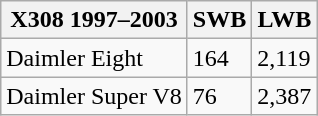<table class="wikitable">
<tr>
<th>X308 1997–2003</th>
<th>SWB</th>
<th>LWB</th>
</tr>
<tr>
<td>Daimler Eight</td>
<td>164</td>
<td>2,119</td>
</tr>
<tr>
<td>Daimler Super V8</td>
<td>76</td>
<td>2,387</td>
</tr>
</table>
